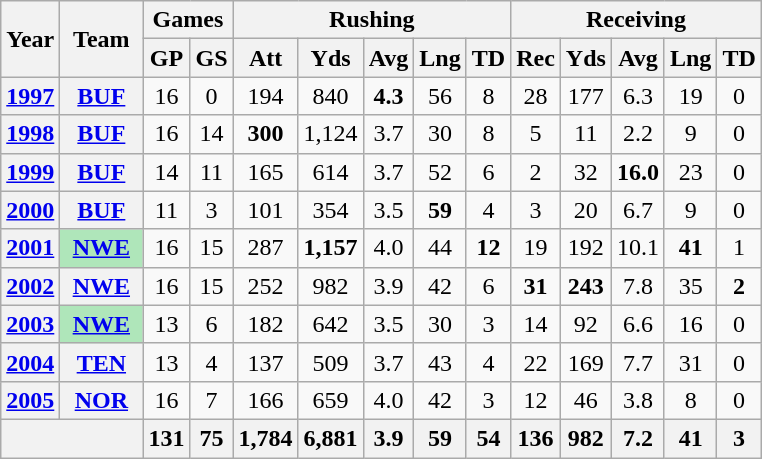<table class="wikitable" style="text-align:center;">
<tr>
<th rowspan="2">Year</th>
<th rowspan="2">Team</th>
<th colspan="2">Games</th>
<th colspan="5">Rushing</th>
<th colspan="5">Receiving</th>
</tr>
<tr>
<th>GP</th>
<th>GS</th>
<th>Att</th>
<th>Yds</th>
<th>Avg</th>
<th>Lng</th>
<th>TD</th>
<th>Rec</th>
<th>Yds</th>
<th>Avg</th>
<th>Lng</th>
<th>TD</th>
</tr>
<tr>
<th><a href='#'>1997</a></th>
<th><a href='#'>BUF</a></th>
<td>16</td>
<td>0</td>
<td>194</td>
<td>840</td>
<td><strong>4.3</strong></td>
<td>56</td>
<td>8</td>
<td>28</td>
<td>177</td>
<td>6.3</td>
<td>19</td>
<td>0</td>
</tr>
<tr>
<th><a href='#'>1998</a></th>
<th><a href='#'>BUF</a></th>
<td>16</td>
<td>14</td>
<td><strong>300</strong></td>
<td>1,124</td>
<td>3.7</td>
<td>30</td>
<td>8</td>
<td>5</td>
<td>11</td>
<td>2.2</td>
<td>9</td>
<td>0</td>
</tr>
<tr>
<th><a href='#'>1999</a></th>
<th><a href='#'>BUF</a></th>
<td>14</td>
<td>11</td>
<td>165</td>
<td>614</td>
<td>3.7</td>
<td>52</td>
<td>6</td>
<td>2</td>
<td>32</td>
<td><strong>16.0</strong></td>
<td>23</td>
<td>0</td>
</tr>
<tr>
<th><a href='#'>2000</a></th>
<th><a href='#'>BUF</a></th>
<td>11</td>
<td>3</td>
<td>101</td>
<td>354</td>
<td>3.5</td>
<td><strong>59</strong></td>
<td>4</td>
<td>3</td>
<td>20</td>
<td>6.7</td>
<td>9</td>
<td>0</td>
</tr>
<tr>
<th><a href='#'>2001</a></th>
<th style="background:#afe6ba; width:3em;"><a href='#'>NWE</a></th>
<td>16</td>
<td>15</td>
<td>287</td>
<td><strong>1,157</strong></td>
<td>4.0</td>
<td>44</td>
<td><strong>12</strong></td>
<td>19</td>
<td>192</td>
<td>10.1</td>
<td><strong>41</strong></td>
<td>1</td>
</tr>
<tr>
<th><a href='#'>2002</a></th>
<th><a href='#'>NWE</a></th>
<td>16</td>
<td>15</td>
<td>252</td>
<td>982</td>
<td>3.9</td>
<td>42</td>
<td>6</td>
<td><strong>31</strong></td>
<td><strong>243</strong></td>
<td>7.8</td>
<td>35</td>
<td><strong>2</strong></td>
</tr>
<tr>
<th><a href='#'>2003</a></th>
<th style="background:#afe6ba; width:3em;"><a href='#'>NWE</a></th>
<td>13</td>
<td>6</td>
<td>182</td>
<td>642</td>
<td>3.5</td>
<td>30</td>
<td>3</td>
<td>14</td>
<td>92</td>
<td>6.6</td>
<td>16</td>
<td>0</td>
</tr>
<tr>
<th><a href='#'>2004</a></th>
<th><a href='#'>TEN</a></th>
<td>13</td>
<td>4</td>
<td>137</td>
<td>509</td>
<td>3.7</td>
<td>43</td>
<td>4</td>
<td>22</td>
<td>169</td>
<td>7.7</td>
<td>31</td>
<td>0</td>
</tr>
<tr>
<th><a href='#'>2005</a></th>
<th><a href='#'>NOR</a></th>
<td>16</td>
<td>7</td>
<td>166</td>
<td>659</td>
<td>4.0</td>
<td>42</td>
<td>3</td>
<td>12</td>
<td>46</td>
<td>3.8</td>
<td>8</td>
<td>0</td>
</tr>
<tr>
<th colspan="2"></th>
<th>131</th>
<th>75</th>
<th>1,784</th>
<th>6,881</th>
<th>3.9</th>
<th>59</th>
<th>54</th>
<th>136</th>
<th>982</th>
<th>7.2</th>
<th>41</th>
<th>3</th>
</tr>
</table>
